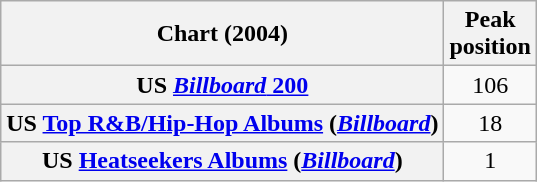<table class="wikitable sortable plainrowheaders" style="text-align:center">
<tr>
<th scope="col">Chart (2004)</th>
<th scope="col">Peak<br>position</th>
</tr>
<tr>
<th scope="row">US <a href='#'><em>Billboard</em> 200</a></th>
<td>106</td>
</tr>
<tr>
<th scope="row">US <a href='#'>Top R&B/Hip-Hop Albums</a> (<em><a href='#'>Billboard</a></em>)</th>
<td>18</td>
</tr>
<tr>
<th scope="row">US <a href='#'>Heatseekers Albums</a> (<em><a href='#'>Billboard</a></em>)</th>
<td>1</td>
</tr>
</table>
